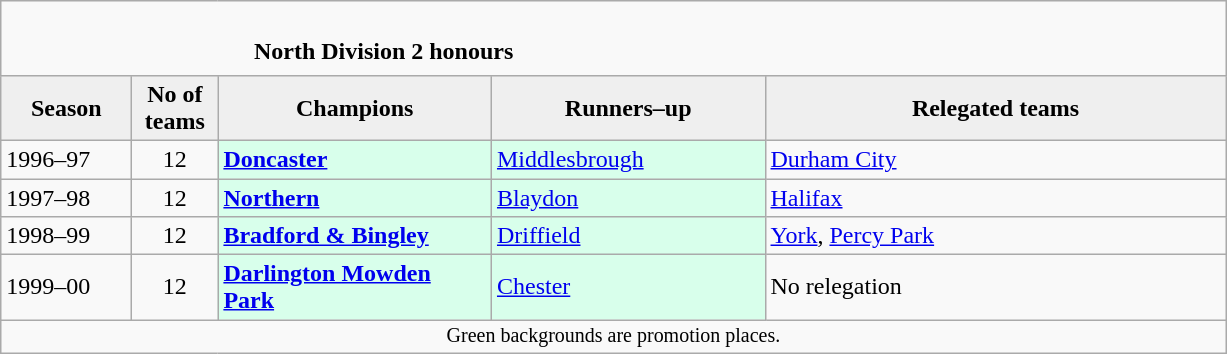<table class="wikitable" style="text-align: left;">
<tr>
<td colspan="11" cellpadding="0" cellspacing="0"><br><table border="0" style="width:100%;" cellpadding="0" cellspacing="0">
<tr>
<td style="width:20%; border:0;"></td>
<td style="border:0;"><strong>North Division 2 honours</strong></td>
<td style="width:20%; border:0;"></td>
</tr>
</table>
</td>
</tr>
<tr>
<th style="background:#efefef; width:80px;">Season</th>
<th style="background:#efefef; width:50px;">No of teams</th>
<th style="background:#efefef; width:175px;">Champions</th>
<th style="background:#efefef; width:175px;">Runners–up</th>
<th style="background:#efefef; width:300px;">Relegated teams</th>
</tr>
<tr align=left>
<td>1996–97</td>
<td style="text-align: center;">12</td>
<td style="background:#d8ffeb;"><strong><a href='#'>Doncaster</a></strong></td>
<td style="background:#d8ffeb;"><a href='#'>Middlesbrough</a></td>
<td><a href='#'>Durham City</a></td>
</tr>
<tr>
<td>1997–98</td>
<td style="text-align: center;">12</td>
<td style="background:#d8ffeb;"><strong><a href='#'>Northern</a></strong></td>
<td style="background:#d8ffeb;"><a href='#'>Blaydon</a></td>
<td><a href='#'>Halifax</a></td>
</tr>
<tr>
<td>1998–99</td>
<td style="text-align: center;">12</td>
<td style="background:#d8ffeb;"><strong><a href='#'>Bradford & Bingley</a></strong></td>
<td style="background:#d8ffeb;"><a href='#'>Driffield</a></td>
<td><a href='#'>York</a>, <a href='#'>Percy Park</a></td>
</tr>
<tr>
<td>1999–00</td>
<td style="text-align: center;">12</td>
<td style="background:#d8ffeb;"><strong><a href='#'>Darlington Mowden Park</a></strong></td>
<td style="background:#d8ffeb;"><a href='#'>Chester</a></td>
<td>No relegation</td>
</tr>
<tr>
<td colspan="15"  style="border:0; font-size:smaller; text-align:center;">Green backgrounds are promotion places.</td>
</tr>
</table>
